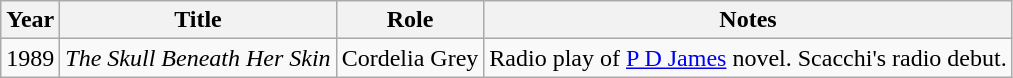<table class="wikitable sortable">
<tr>
<th>Year</th>
<th>Title</th>
<th>Role</th>
<th>Notes</th>
</tr>
<tr>
<td>1989</td>
<td><em>The Skull Beneath Her Skin</em></td>
<td>Cordelia Grey</td>
<td>Radio play of <a href='#'>P D James</a> novel. Scacchi's radio debut.</td>
</tr>
</table>
